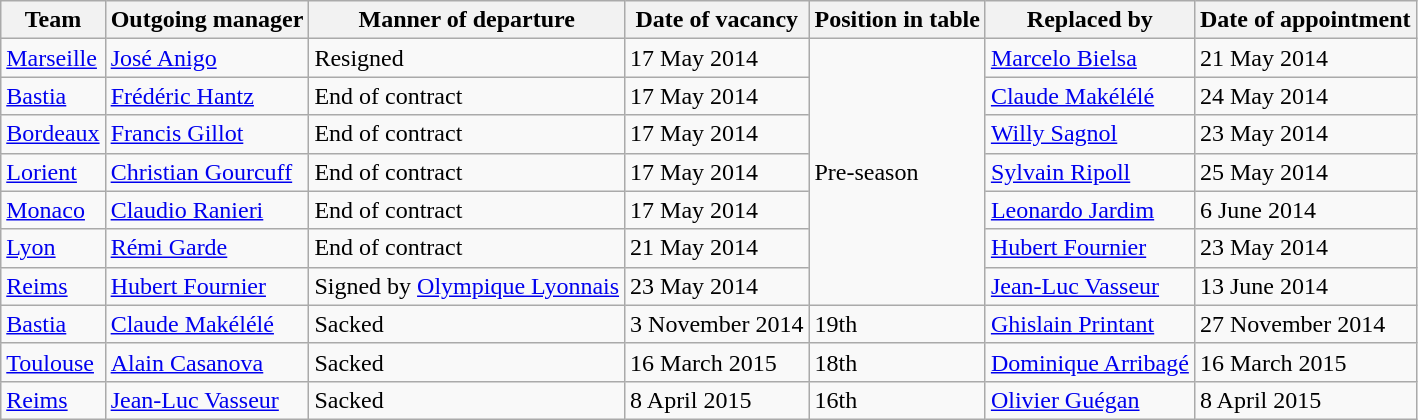<table class="wikitable sortable">
<tr>
<th>Team</th>
<th>Outgoing manager</th>
<th>Manner of departure</th>
<th>Date of vacancy</th>
<th>Position in table</th>
<th>Replaced by</th>
<th>Date of appointment</th>
</tr>
<tr>
<td><a href='#'>Marseille</a></td>
<td> <a href='#'>José Anigo</a></td>
<td>Resigned</td>
<td>17 May 2014</td>
<td rowspan="7">Pre-season</td>
<td> <a href='#'>Marcelo Bielsa</a></td>
<td>21 May 2014</td>
</tr>
<tr>
<td><a href='#'>Bastia</a></td>
<td> <a href='#'>Frédéric Hantz</a></td>
<td>End of contract</td>
<td>17 May 2014</td>
<td> <a href='#'>Claude Makélélé</a></td>
<td>24 May 2014</td>
</tr>
<tr>
<td><a href='#'>Bordeaux</a></td>
<td> <a href='#'>Francis Gillot</a></td>
<td>End of contract</td>
<td>17 May 2014</td>
<td> <a href='#'>Willy Sagnol</a></td>
<td>23 May 2014</td>
</tr>
<tr>
<td><a href='#'>Lorient</a></td>
<td> <a href='#'>Christian Gourcuff</a></td>
<td>End of contract</td>
<td>17 May 2014</td>
<td> <a href='#'>Sylvain Ripoll</a></td>
<td>25 May 2014</td>
</tr>
<tr>
<td><a href='#'>Monaco</a></td>
<td> <a href='#'>Claudio Ranieri</a></td>
<td>End of contract</td>
<td>17 May 2014</td>
<td> <a href='#'>Leonardo Jardim</a></td>
<td>6 June 2014</td>
</tr>
<tr>
<td><a href='#'>Lyon</a></td>
<td> <a href='#'>Rémi Garde</a></td>
<td>End of contract</td>
<td>21 May 2014</td>
<td> <a href='#'>Hubert Fournier</a></td>
<td>23 May 2014</td>
</tr>
<tr>
<td><a href='#'>Reims</a></td>
<td> <a href='#'>Hubert Fournier</a></td>
<td>Signed by <a href='#'>Olympique Lyonnais</a></td>
<td>23 May 2014</td>
<td> <a href='#'>Jean-Luc Vasseur</a></td>
<td>13 June 2014</td>
</tr>
<tr>
<td><a href='#'>Bastia</a></td>
<td> <a href='#'>Claude Makélélé</a></td>
<td>Sacked</td>
<td>3 November 2014</td>
<td>19th</td>
<td> <a href='#'>Ghislain Printant</a></td>
<td>27 November 2014</td>
</tr>
<tr>
<td><a href='#'>Toulouse</a></td>
<td> <a href='#'>Alain Casanova</a></td>
<td>Sacked</td>
<td>16 March 2015</td>
<td>18th</td>
<td> <a href='#'>Dominique Arribagé</a></td>
<td>16 March 2015</td>
</tr>
<tr>
<td><a href='#'>Reims</a></td>
<td> <a href='#'>Jean-Luc Vasseur</a></td>
<td>Sacked</td>
<td>8 April 2015</td>
<td>16th</td>
<td> <a href='#'>Olivier Guégan</a></td>
<td>8 April 2015</td>
</tr>
</table>
